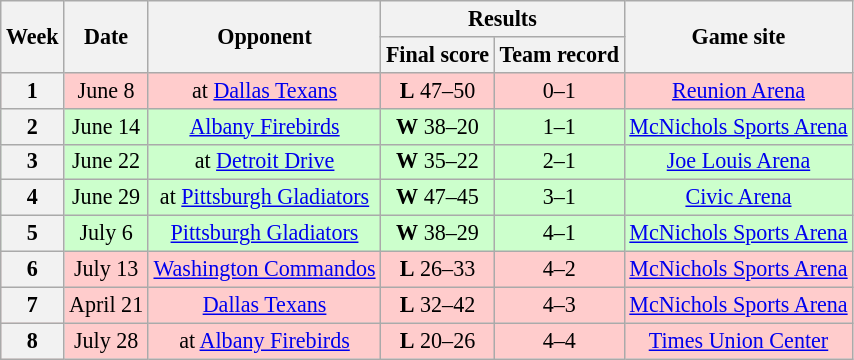<table class="wikitable" style="font-size: 92%;" "align=center">
<tr>
<th rowspan="2">Week</th>
<th rowspan="2">Date</th>
<th rowspan="2">Opponent</th>
<th colspan="2">Results</th>
<th rowspan="2">Game site</th>
</tr>
<tr>
<th>Final score</th>
<th>Team record</th>
</tr>
<tr style="background:#fcc">
<th>1</th>
<td style="text-align:center;">June 8</td>
<td style="text-align:center;">at <a href='#'>Dallas Texans</a></td>
<td style="text-align:center;"><strong>L</strong> 47–50</td>
<td style="text-align:center;">0–1</td>
<td style="text-align:center;"><a href='#'>Reunion Arena</a></td>
</tr>
<tr style="background:#cfc">
<th>2</th>
<td style="text-align:center;">June 14</td>
<td style="text-align:center;"><a href='#'>Albany Firebirds</a></td>
<td style="text-align:center;"><strong>W</strong> 38–20</td>
<td style="text-align:center;">1–1</td>
<td style="text-align:center;"><a href='#'>McNichols Sports Arena</a></td>
</tr>
<tr style="background:#cfc">
<th>3</th>
<td style="text-align:center;">June 22</td>
<td style="text-align:center;">at <a href='#'>Detroit Drive</a></td>
<td style="text-align:center;"><strong>W</strong> 35–22</td>
<td style="text-align:center;">2–1</td>
<td style="text-align:center;"><a href='#'>Joe Louis Arena</a></td>
</tr>
<tr style="background:#cfc">
<th>4</th>
<td style="text-align:center;">June 29</td>
<td style="text-align:center;">at <a href='#'>Pittsburgh Gladiators</a></td>
<td style="text-align:center;"><strong>W</strong> 47–45</td>
<td style="text-align:center;">3–1</td>
<td style="text-align:center;"><a href='#'>Civic Arena</a></td>
</tr>
<tr style="background:#cfc">
<th>5</th>
<td style="text-align:center;">July 6</td>
<td style="text-align:center;"><a href='#'>Pittsburgh Gladiators</a></td>
<td style="text-align:center;"><strong>W</strong> 38–29</td>
<td style="text-align:center;">4–1</td>
<td style="text-align:center;"><a href='#'>McNichols Sports Arena</a></td>
</tr>
<tr style="background:#fcc">
<th>6</th>
<td style="text-align:center;">July 13</td>
<td style="text-align:center;"><a href='#'>Washington Commandos</a></td>
<td style="text-align:center;"><strong>L</strong> 26–33</td>
<td style="text-align:center;">4–2</td>
<td style="text-align:center;"><a href='#'>McNichols Sports Arena</a></td>
</tr>
<tr style="background:#fcc">
<th>7</th>
<td style="text-align:center;">April 21</td>
<td style="text-align:center;"><a href='#'>Dallas Texans</a></td>
<td style="text-align:center;"><strong>L</strong> 32–42</td>
<td style="text-align:center;">4–3</td>
<td style="text-align:center;"><a href='#'>McNichols Sports Arena</a></td>
</tr>
<tr style="background:#fcc">
<th>8</th>
<td style="text-align:center;">July 28</td>
<td style="text-align:center;">at <a href='#'>Albany Firebirds</a></td>
<td style="text-align:center;"><strong>L</strong> 20–26</td>
<td style="text-align:center;">4–4</td>
<td style="text-align:center;"><a href='#'>Times Union Center</a></td>
</tr>
</table>
